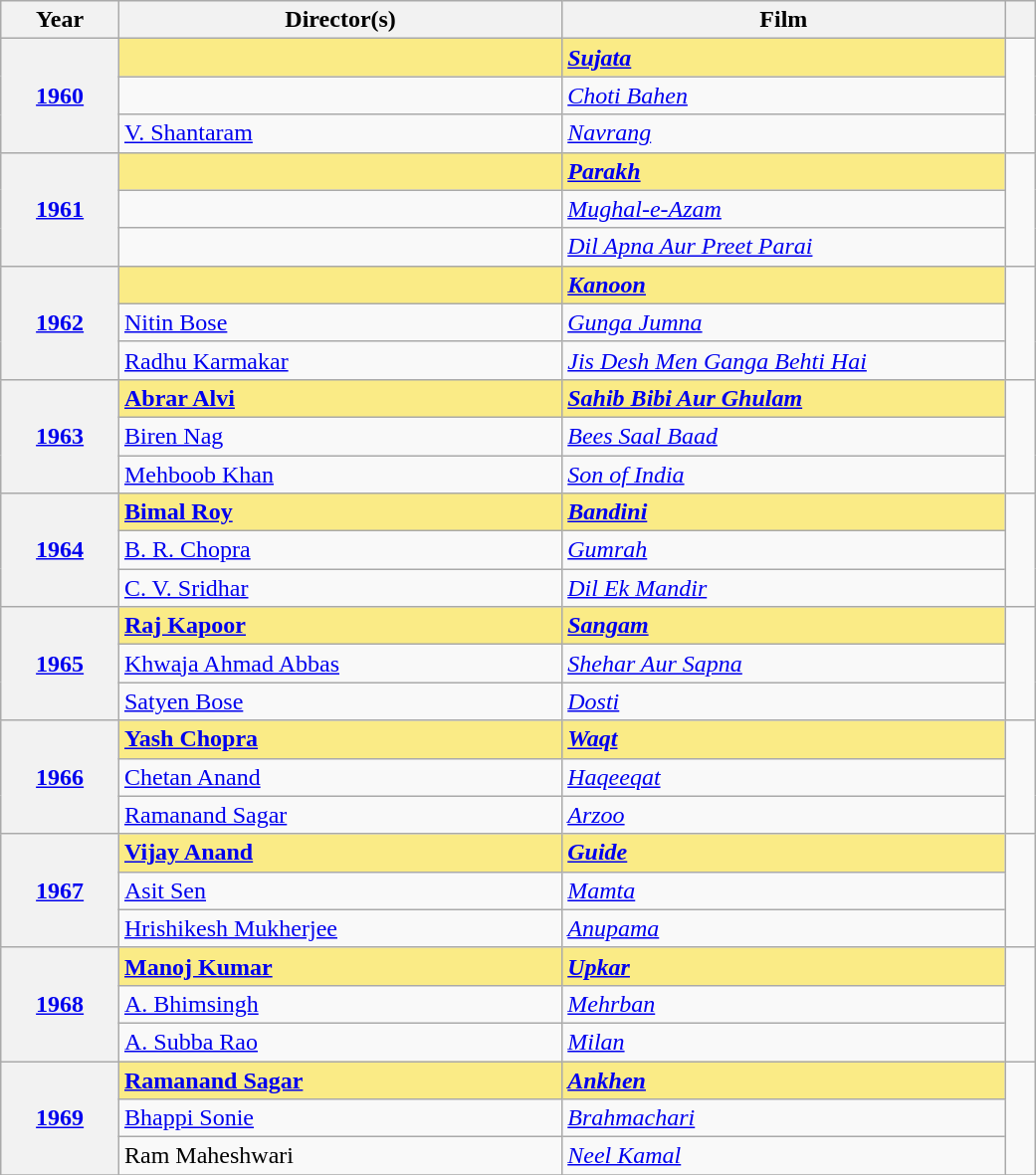<table class="wikitable sortable">
<tr>
<th scope="col" style="width:8%;">Year</th>
<th scope="col" style="width:30%;">Director(s)</th>
<th scope="col" style="width:30%;">Film</th>
<th scope="col" style="width:2%;" class="unsortable"></th>
</tr>
<tr>
<th scope="row" rowspan=3 style="text-align:center;"><a href='#'>1960</a><br></th>
<td style="background:#FAEB86;"><strong></strong></td>
<td style="background:#FAEB86;"><strong><em><a href='#'>Sujata</a></em></strong></td>
<td rowspan="3"></td>
</tr>
<tr>
<td></td>
<td><em><a href='#'>Choti Bahen</a></em></td>
</tr>
<tr>
<td><a href='#'>V. Shantaram</a></td>
<td><em><a href='#'>Navrang</a></em></td>
</tr>
<tr>
<th scope="row" rowspan=3 style="text-align:center;"><a href='#'>1961</a><br></th>
<td style="background:#FAEB86;"><strong></strong></td>
<td style="background:#FAEB86;"><strong><em><a href='#'>Parakh</a></em></strong></td>
<td rowspan="3"></td>
</tr>
<tr>
<td></td>
<td><em><a href='#'>Mughal-e-Azam</a></em></td>
</tr>
<tr>
<td></td>
<td><em><a href='#'>Dil Apna Aur Preet Parai</a></em></td>
</tr>
<tr>
<th scope="row" rowspan=3 style="text-align:center;"><a href='#'>1962</a><br></th>
<td style="background:#FAEB86;"><strong></strong></td>
<td style="background:#FAEB86;"><strong><em><a href='#'>Kanoon</a></em></strong></td>
<td rowspan="3"></td>
</tr>
<tr>
<td><a href='#'>Nitin Bose</a></td>
<td><em><a href='#'>Gunga Jumna</a></em></td>
</tr>
<tr>
<td><a href='#'>Radhu Karmakar</a></td>
<td><em><a href='#'>Jis Desh Men Ganga Behti Hai</a></em></td>
</tr>
<tr>
<th scope="row" rowspan=3 style="text-align:center;"><a href='#'>1963</a><br></th>
<td style="background:#FAEB86;"><strong><a href='#'>Abrar Alvi</a></strong></td>
<td style="background:#FAEB86;"><strong><em><a href='#'>Sahib Bibi Aur Ghulam</a></em></strong></td>
<td rowspan="3"></td>
</tr>
<tr>
<td><a href='#'>Biren Nag</a></td>
<td><em><a href='#'>Bees Saal Baad</a></em></td>
</tr>
<tr>
<td><a href='#'>Mehboob Khan</a></td>
<td><em><a href='#'>Son of India</a></em></td>
</tr>
<tr>
<th scope="row" rowspan=3 style="text-align:center;"><a href='#'>1964</a><br></th>
<td style="background:#FAEB86;"><strong><a href='#'>Bimal Roy</a></strong></td>
<td style="background:#FAEB86;"><strong><em><a href='#'>Bandini</a></em></strong></td>
<td rowspan="3"></td>
</tr>
<tr>
<td><a href='#'>B. R. Chopra</a></td>
<td><em><a href='#'>Gumrah</a></em></td>
</tr>
<tr>
<td><a href='#'>C. V. Sridhar</a></td>
<td><em><a href='#'>Dil Ek Mandir</a></em></td>
</tr>
<tr>
<th scope="row" rowspan=3 style="text-align:center;"><a href='#'>1965</a><br></th>
<td style="background:#FAEB86;"><strong><a href='#'>Raj Kapoor</a></strong></td>
<td style="background:#FAEB86;"><strong><em><a href='#'>Sangam</a></em></strong></td>
<td rowspan="3"></td>
</tr>
<tr>
<td><a href='#'>Khwaja Ahmad Abbas</a></td>
<td><em><a href='#'>Shehar Aur Sapna</a></em></td>
</tr>
<tr>
<td><a href='#'>Satyen Bose</a></td>
<td><em><a href='#'>Dosti</a></em></td>
</tr>
<tr>
<th scope="row" rowspan=3 style="text-align:center;"><a href='#'>1966</a><br></th>
<td style="background:#FAEB86;"><strong><a href='#'>Yash Chopra</a></strong></td>
<td style="background:#FAEB86;"><strong><em><a href='#'>Waqt</a></em></strong></td>
<td rowspan="3"></td>
</tr>
<tr>
<td><a href='#'>Chetan Anand</a></td>
<td><em><a href='#'>Haqeeqat</a></em></td>
</tr>
<tr>
<td><a href='#'>Ramanand Sagar</a></td>
<td><em><a href='#'>Arzoo</a></em></td>
</tr>
<tr>
<th scope="row" rowspan=3 style="text-align:center;"><a href='#'>1967</a><br></th>
<td style="background:#FAEB86;"><strong><a href='#'>Vijay Anand</a></strong></td>
<td style="background:#FAEB86;"><strong><em><a href='#'>Guide</a></em></strong></td>
<td rowspan="3"></td>
</tr>
<tr>
<td><a href='#'>Asit Sen</a></td>
<td><em><a href='#'>Mamta</a></em></td>
</tr>
<tr>
<td><a href='#'>Hrishikesh Mukherjee</a></td>
<td><em><a href='#'>Anupama</a></em></td>
</tr>
<tr>
<th scope="row" rowspan=3 style="text-align:center;"><a href='#'>1968</a><br></th>
<td style="background:#FAEB86;"><strong><a href='#'>Manoj Kumar</a></strong></td>
<td style="background:#FAEB86;"><strong><em><a href='#'>Upkar</a></em></strong></td>
<td rowspan="3"></td>
</tr>
<tr>
<td><a href='#'>A. Bhimsingh</a></td>
<td><em><a href='#'>Mehrban</a></em></td>
</tr>
<tr>
<td><a href='#'>A. Subba Rao</a></td>
<td><em><a href='#'>Milan</a></em></td>
</tr>
<tr>
<th scope="row" rowspan=3 style="text-align:center;"><a href='#'>1969</a><br></th>
<td style="background:#FAEB86;"><strong><a href='#'>Ramanand Sagar</a></strong></td>
<td style="background:#FAEB86;"><strong><em><a href='#'>Ankhen</a></em></strong></td>
<td rowspan="3"></td>
</tr>
<tr>
<td><a href='#'>Bhappi Sonie</a></td>
<td><em><a href='#'>Brahmachari</a></em></td>
</tr>
<tr>
<td>Ram Maheshwari</td>
<td><em><a href='#'>Neel Kamal</a></em></td>
</tr>
<tr>
</tr>
</table>
